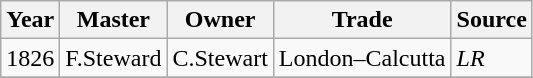<table class=" wikitable">
<tr>
<th>Year</th>
<th>Master</th>
<th>Owner</th>
<th>Trade</th>
<th>Source</th>
</tr>
<tr>
<td>1826</td>
<td>F.Steward</td>
<td>C.Stewart</td>
<td>London–Calcutta</td>
<td><em>LR</em></td>
</tr>
<tr>
</tr>
</table>
